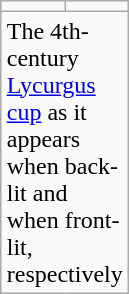<table class="wikitable" align="right" style="table-layout: fixed">
<tr>
<td align="center"></td>
<td align="center"></td>
</tr>
<tr>
<td class="thumbcaption" colspan="2" width="1px">The 4th-century <a href='#'>Lycurgus cup</a> as it appears when back-lit and when front-lit, respectively</td>
</tr>
</table>
